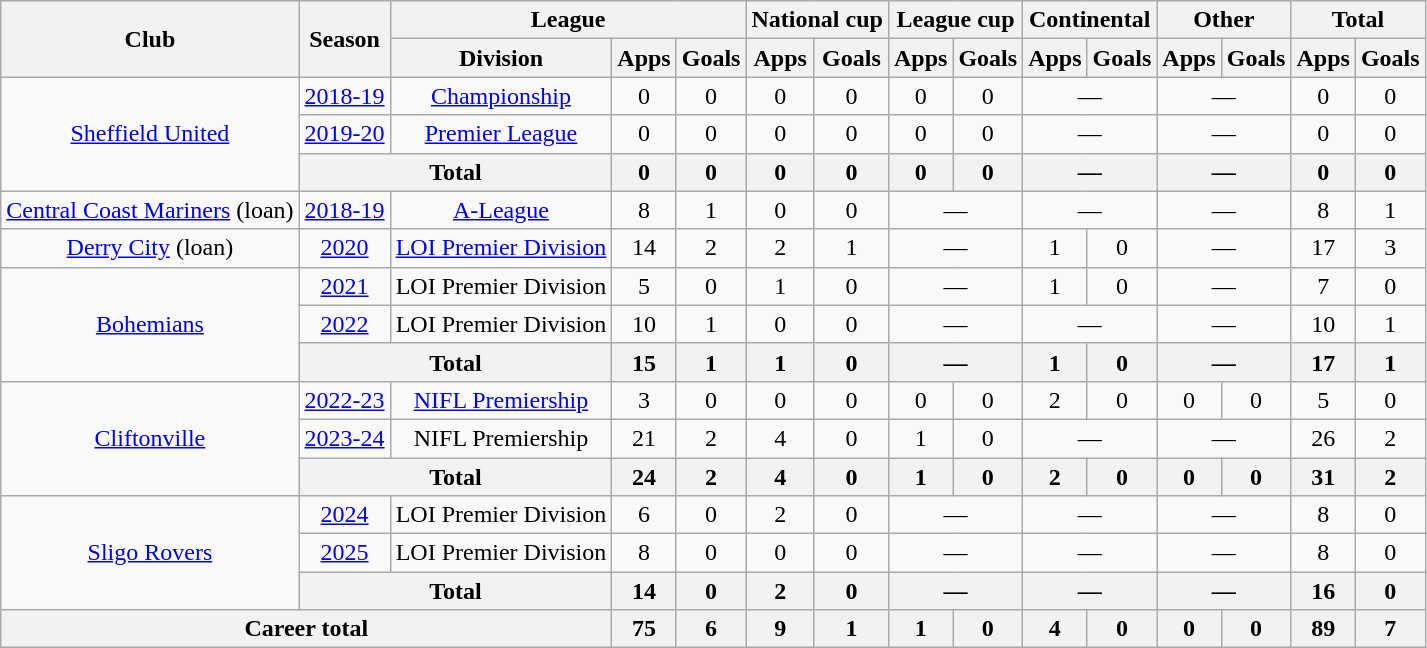<table class="wikitable" style="text-align: center">
<tr>
<th rowspan="2">Club</th>
<th rowspan="2">Season</th>
<th colspan="3">League</th>
<th colspan="2">National cup</th>
<th colspan="2">League cup</th>
<th colspan="2">Continental</th>
<th colspan="2">Other</th>
<th colspan="2">Total</th>
</tr>
<tr>
<th>Division</th>
<th>Apps</th>
<th>Goals</th>
<th>Apps</th>
<th>Goals</th>
<th>Apps</th>
<th>Goals</th>
<th>Apps</th>
<th>Goals</th>
<th>Apps</th>
<th>Goals</th>
<th>Apps</th>
<th>Goals</th>
</tr>
<tr>
<td rowspan="3"><a href='#'>Sheffield United</a></td>
<td><a href='#'>2018-19</a></td>
<td><a href='#'>Championship</a></td>
<td>0</td>
<td>0</td>
<td>0</td>
<td>0</td>
<td>0</td>
<td>0</td>
<td colspan="2">—</td>
<td colspan="2">—</td>
<td>0</td>
<td>0</td>
</tr>
<tr>
<td><a href='#'>2019-20</a></td>
<td><a href='#'>Premier League</a></td>
<td>0</td>
<td>0</td>
<td>0</td>
<td>0</td>
<td>0</td>
<td>0</td>
<td colspan="2">—</td>
<td colspan="2">—</td>
<td>0</td>
<td>0</td>
</tr>
<tr>
<th colspan="2">Total</th>
<th>0</th>
<th>0</th>
<th>0</th>
<th>0</th>
<th>0</th>
<th>0</th>
<th colspan="2">—</th>
<th colspan="2">—</th>
<th>0</th>
<th>0</th>
</tr>
<tr>
<td><a href='#'>Central Coast Mariners</a> (loan)</td>
<td><a href='#'>2018-19</a></td>
<td><a href='#'>A-League</a></td>
<td>8</td>
<td>1</td>
<td>0</td>
<td>0</td>
<td colspan="2">—</td>
<td colspan="2">—</td>
<td colspan="2">—</td>
<td>8</td>
<td>1</td>
</tr>
<tr>
<td><a href='#'>Derry City</a> (loan)</td>
<td><a href='#'>2020</a></td>
<td><a href='#'>LOI Premier Division</a></td>
<td>14</td>
<td>2</td>
<td>2</td>
<td>1</td>
<td colspan="2">—</td>
<td>1</td>
<td>0</td>
<td colspan="2">—</td>
<td>17</td>
<td>3</td>
</tr>
<tr>
<td rowspan="3"><a href='#'>Bohemians</a></td>
<td><a href='#'>2021</a></td>
<td>LOI Premier Division</td>
<td>5</td>
<td>0</td>
<td>1</td>
<td>0</td>
<td colspan="2">—</td>
<td>1</td>
<td>0</td>
<td colspan="2">—</td>
<td>7</td>
<td>0</td>
</tr>
<tr>
<td><a href='#'>2022</a></td>
<td>LOI Premier Division</td>
<td>10</td>
<td>1</td>
<td>0</td>
<td>0</td>
<td colspan="2">—</td>
<td colspan="2">—</td>
<td colspan="2">—</td>
<td>10</td>
<td>1</td>
</tr>
<tr>
<th colspan="2">Total</th>
<th>15</th>
<th>1</th>
<th>1</th>
<th>0</th>
<th colspan="2">—</th>
<th>1</th>
<th>0</th>
<th colspan="2">—</th>
<th>17</th>
<th>1</th>
</tr>
<tr>
<td rowspan="3"><a href='#'>Cliftonville</a></td>
<td><a href='#'>2022-23</a></td>
<td><a href='#'>NIFL Premiership</a></td>
<td>3</td>
<td>0</td>
<td>0</td>
<td>0</td>
<td>0</td>
<td>0</td>
<td>2</td>
<td>0</td>
<td>0</td>
<td>0</td>
<td>5</td>
<td>0</td>
</tr>
<tr>
<td><a href='#'>2023-24</a></td>
<td>NIFL Premiership</td>
<td>21</td>
<td>2</td>
<td>4</td>
<td>0</td>
<td>1</td>
<td>0</td>
<td colspan="2">—</td>
<td colspan="2">—</td>
<td>26</td>
<td>2</td>
</tr>
<tr>
<th colspan="2">Total</th>
<th>24</th>
<th>2</th>
<th>4</th>
<th>0</th>
<th>1</th>
<th>0</th>
<th>2</th>
<th>0</th>
<th>0</th>
<th>0</th>
<th>31</th>
<th>2</th>
</tr>
<tr>
<td rowspan="3"><a href='#'>Sligo Rovers</a></td>
<td><a href='#'>2024</a></td>
<td>LOI Premier Division</td>
<td>6</td>
<td>0</td>
<td>2</td>
<td>0</td>
<td colspan="2">—</td>
<td colspan="2">—</td>
<td colspan="2">—</td>
<td>8</td>
<td>0</td>
</tr>
<tr>
<td><a href='#'>2025</a></td>
<td>LOI Premier Division</td>
<td>8</td>
<td>0</td>
<td>0</td>
<td>0</td>
<td colspan="2">—</td>
<td colspan="2">—</td>
<td colspan="2">—</td>
<td>8</td>
<td>0</td>
</tr>
<tr>
<th colspan="2">Total</th>
<th>14</th>
<th>0</th>
<th>2</th>
<th>0</th>
<th colspan="2">—</th>
<th colspan="2">—</th>
<th colspan="2">—</th>
<th>16</th>
<th>0</th>
</tr>
<tr>
<th colspan="3">Career total</th>
<th>75</th>
<th>6</th>
<th>9</th>
<th>1</th>
<th>1</th>
<th>0</th>
<th>4</th>
<th>0</th>
<th>0</th>
<th>0</th>
<th>89</th>
<th>7</th>
</tr>
</table>
